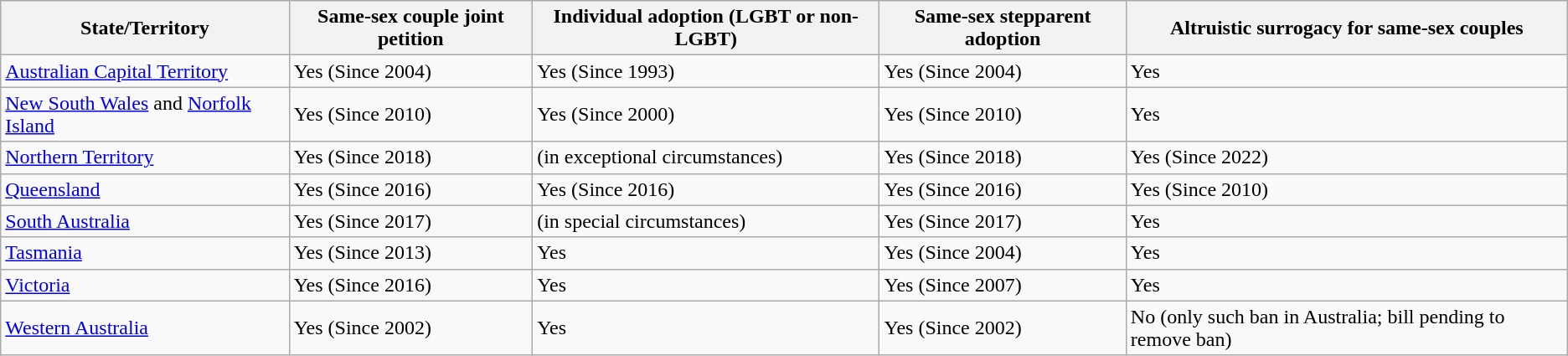<table class=wikitable>
<tr>
<th>State/Territory</th>
<th>Same-sex couple joint petition</th>
<th>Individual adoption (LGBT or non-LGBT)</th>
<th>Same-sex stepparent adoption</th>
<th>Altruistic surrogacy for same-sex couples</th>
</tr>
<tr>
<td><a href='#'>Australian Capital Territory</a></td>
<td> Yes (Since 2004)</td>
<td> Yes (Since 1993)</td>
<td> Yes (Since 2004)</td>
<td> Yes</td>
</tr>
<tr>
<td><a href='#'>New South Wales</a> and <a href='#'>Norfolk Island</a></td>
<td> Yes (Since 2010)</td>
<td> Yes (Since 2000)</td>
<td> Yes (Since 2010)</td>
<td> Yes</td>
</tr>
<tr>
<td><a href='#'>Northern Territory</a></td>
<td> Yes (Since 2018)</td>
<td> (in exceptional circumstances)</td>
<td> Yes (Since 2018)</td>
<td> Yes (Since 2022)</td>
</tr>
<tr>
<td><a href='#'>Queensland</a></td>
<td> Yes (Since 2016)</td>
<td> Yes (Since 2016)</td>
<td> Yes (Since 2016)</td>
<td> Yes (Since 2010)</td>
</tr>
<tr>
<td><a href='#'>South Australia</a></td>
<td> Yes (Since 2017)</td>
<td> (in special circumstances)</td>
<td> Yes (Since 2017)</td>
<td> Yes</td>
</tr>
<tr>
<td><a href='#'>Tasmania</a></td>
<td> Yes (Since 2013)</td>
<td> Yes</td>
<td> Yes (Since 2004)</td>
<td> Yes</td>
</tr>
<tr>
<td><a href='#'>Victoria</a></td>
<td> Yes (Since 2016)</td>
<td> Yes</td>
<td> Yes (Since 2007)</td>
<td> Yes</td>
</tr>
<tr>
<td><a href='#'>Western Australia</a></td>
<td> Yes (Since 2002)</td>
<td> Yes</td>
<td> Yes (Since 2002)</td>
<td> No (only such ban in Australia; bill pending to remove ban)</td>
</tr>
</table>
